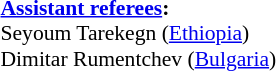<table style="width:100%; font-size:90%;">
<tr>
<td><br><strong><a href='#'>Assistant referees</a>:</strong>
<br>Seyoum Tarekegn (<a href='#'>Ethiopia</a>)
<br>Dimitar Rumentchev (<a href='#'>Bulgaria</a>)</td>
</tr>
</table>
